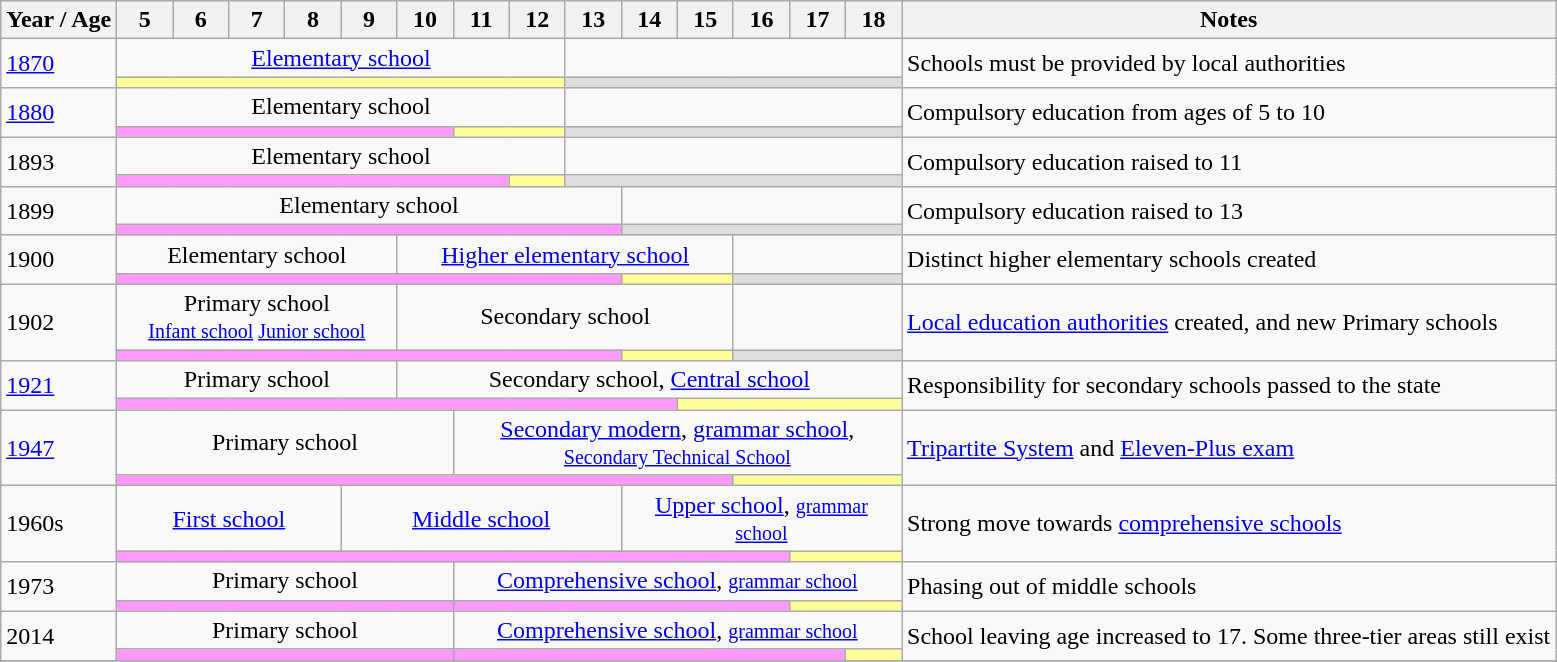<table class="wikitable">
<tr>
<th>Year / Age</th>
<th width="30">5</th>
<th width="30">6</th>
<th width="30">7</th>
<th width="30">8</th>
<th width="30">9</th>
<th width="30">10</th>
<th width="30">11</th>
<th width="30">12</th>
<th width="30">13</th>
<th width="30">14</th>
<th width="30">15</th>
<th width="30">16</th>
<th width="30">17</th>
<th width="30">18</th>
<th>Notes</th>
</tr>
<tr>
<td rowspan="2"><a href='#'>1870</a></td>
<td colspan="8" align="center"><a href='#'>Elementary school</a></td>
<td align="center" colspan="6"></td>
<td rowspan="2">Schools must be provided by local authorities</td>
</tr>
<tr>
<td colspan="8" align="center" style="background: #ffff99"></td>
<td style="background: #dddddd" align="center" colspan="6"></td>
</tr>
<tr>
<td rowspan="2"><a href='#'>1880</a></td>
<td colspan="8" align="center">Elementary school</td>
<td align="center" colspan="6"></td>
<td rowspan="2">Compulsory education from ages of 5 to 10</td>
</tr>
<tr>
<td colspan="6" align="center" style="background: #ff99ff"></td>
<td colspan="2" align="left" style="background: #ffff99"></td>
<td style="background: #dddddd" align="center" colspan="6"></td>
</tr>
<tr>
<td rowspan="2">1893</td>
<td colspan="8" align="center">Elementary school</td>
<td colspan="6"></td>
<td rowspan="2">Compulsory education raised to 11</td>
</tr>
<tr>
<td colspan="7" align="center" style="background: #ff99ff"></td>
<td colspan="1" align="left" style="background: #ffff99"></td>
<td style="background: #dddddd" align="center" colspan="6"></td>
</tr>
<tr>
<td rowspan="2">1899</td>
<td colspan="9" align="center">Elementary school</td>
<td align="left" colspan="5"></td>
<td rowspan="2">Compulsory education raised to 13</td>
</tr>
<tr>
<td colspan="9" align="left" style="background: #ff99ff"></td>
<td style="background: #dddddd" align="left" colspan="5"></td>
</tr>
<tr>
<td rowspan="2">1900</td>
<td colspan="5" align="center">Elementary school</td>
<td colspan="6" align="center"><a href='#'>Higher elementary school</a></td>
<td colspan="3"></td>
<td rowspan="2">Distinct higher elementary schools created</td>
</tr>
<tr>
<td colspan="9" align="center" style="background: #ff99ff"></td>
<td colspan="2" align="left" style="background: #ffff99"></td>
<td style="background: #dddddd" align="center" colspan="3"></td>
</tr>
<tr>
<td rowspan="2">1902</td>
<td colspan="5" align="center">Primary school<br><small><a href='#'>Infant school</a> <a href='#'>Junior school</a></small></td>
<td colspan="6" align="center">Secondary school</td>
<td align="center" colspan="3"></td>
<td rowspan="2"><a href='#'>Local education authorities</a> created, and new Primary schools</td>
</tr>
<tr>
<td colspan="9" align="center" style="background: #ff99ff"></td>
<td colspan="2" align="left" style="background: #ffff99"></td>
<td style="background: #dddddd" align="center" colspan="3"></td>
</tr>
<tr>
<td rowspan="2"><a href='#'>1921</a></td>
<td colspan="5" align="center">Primary school</td>
<td colspan="9" align="center">Secondary school, <a href='#'>Central school</a></td>
<td rowspan="2">Responsibility for secondary schools passed to the state</td>
</tr>
<tr>
<td colspan="10" align="center" style="background: #ff99ff"></td>
<td colspan="4" align="left" style="background: #ffff99"></td>
</tr>
<tr>
<td rowspan="2"><a href='#'>1947</a></td>
<td colspan="6" align="center">Primary school</td>
<td colspan="8" align="center"><a href='#'>Secondary modern</a>, <a href='#'>grammar school</a>, <small><a href='#'>Secondary Technical School</a></small></td>
<td rowspan="2"><a href='#'>Tripartite System</a> and <a href='#'>Eleven-Plus exam</a></td>
</tr>
<tr>
<td colspan="11" align="center" style="background: #ff99ff"></td>
<td colspan="3" align="left" style="background: #ffff99"></td>
</tr>
<tr>
<td rowspan="2">1960s</td>
<td colspan="4" align="center"><a href='#'>First school</a></td>
<td colspan="5" align="center"><a href='#'>Middle school</a></td>
<td colspan="5" align="center"><a href='#'>Upper school</a>, <small><a href='#'>grammar school</a></small></td>
<td rowspan="2">Strong move towards <a href='#'>comprehensive schools</a></td>
</tr>
<tr>
<td colspan="12" style="background: #ff99ff"></td>
<td colspan="2" align="left" style="background: #ffff99"></td>
</tr>
<tr>
<td rowspan="2">1973</td>
<td colspan="6" align="center">Primary school</td>
<td colspan="8" align="center"><a href='#'>Comprehensive school</a>, <small><a href='#'>grammar school</a></small></td>
<td rowspan="2">Phasing out of middle schools</td>
</tr>
<tr>
<td colspan="6" align="center" style="background: #ff99ff"></td>
<td colspan="6" align="center" style="background: #ff99ff"></td>
<td colspan="2" align="left" style="background: #ffff99"></td>
</tr>
<tr>
<td rowspan="2">2014</td>
<td colspan="6" align="center">Primary school</td>
<td colspan="8" align="center"><a href='#'>Comprehensive school</a>, <small><a href='#'>grammar school</a></small></td>
<td rowspan="2">School leaving age increased to 17. Some three-tier areas still exist</td>
</tr>
<tr>
<td colspan="6" align="center" style="background: #ff99ff"></td>
<td colspan="7" align="center" style="background: #ff99ff"></td>
<td colspan="1" align="left" style="background: #ffff99"></td>
</tr>
<tr>
</tr>
</table>
